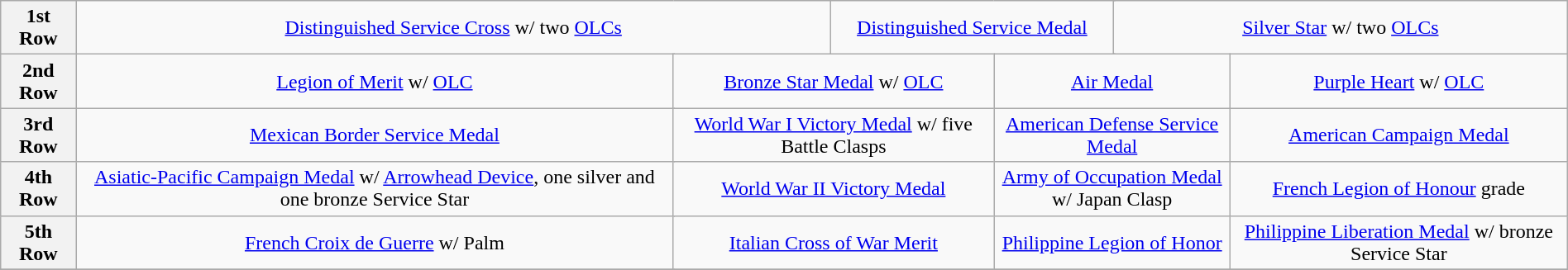<table class="wikitable" style="margin:1em auto; text-align:center;">
<tr>
<th>1st Row</th>
<td colspan="5"><a href='#'>Distinguished Service Cross</a> w/ two <a href='#'>OLCs</a></td>
<td colspan="6"><a href='#'>Distinguished Service Medal</a></td>
<td colspan="7"><a href='#'>Silver Star</a> w/ two <a href='#'>OLCs</a></td>
</tr>
<tr>
<th>2nd Row</th>
<td colspan="4"><a href='#'>Legion of Merit</a> w/ <a href='#'>OLC</a></td>
<td colspan="4"><a href='#'>Bronze Star Medal</a> w/ <a href='#'>OLC</a></td>
<td colspan="4"><a href='#'>Air Medal</a></td>
<td colspan="4"><a href='#'>Purple Heart</a> w/ <a href='#'>OLC</a></td>
</tr>
<tr>
<th>3rd Row</th>
<td colspan="4"><a href='#'>Mexican Border Service Medal</a></td>
<td colspan="4"><a href='#'>World War I Victory Medal</a> w/ five Battle Clasps</td>
<td colspan="4"><a href='#'>American Defense Service Medal</a></td>
<td colspan="4"><a href='#'>American Campaign Medal</a></td>
</tr>
<tr>
<th>4th Row</th>
<td colspan="4"><a href='#'>Asiatic-Pacific Campaign Medal</a> w/ <a href='#'>Arrowhead Device</a>, one silver and one bronze Service Star</td>
<td colspan="4"><a href='#'>World War II Victory Medal</a></td>
<td colspan="4"><a href='#'>Army of Occupation Medal</a><br>w/ Japan Clasp</td>
<td colspan="4"><a href='#'>French Legion of Honour</a>  grade</td>
</tr>
<tr>
<th>5th Row</th>
<td colspan="4"><a href='#'>French Croix de Guerre</a> w/ Palm</td>
<td colspan="4"><a href='#'>Italian Cross of War Merit</a></td>
<td colspan="4"><a href='#'>Philippine Legion of Honor</a></td>
<td colspan="4"><a href='#'>Philippine Liberation Medal</a> w/ bronze Service Star</td>
</tr>
<tr>
</tr>
</table>
